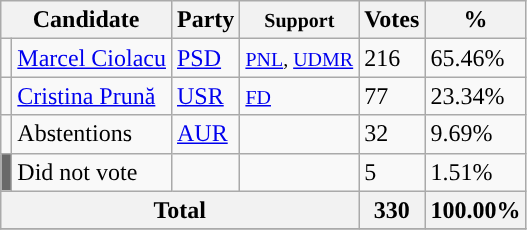<table class="wikitable">
<tr>
<th colspan="2" rowspan="1">Candidate</th>
<th rowspan="1">Party</th>
<th rowspan="1"><small>Support</small></th>
<th>Votes</th>
<th>%</th>
</tr>
<tr>
<td style="background:"></td>
<td><a href='#'>Marcel Ciolacu</a></td>
<td><a href='#'>PSD</a></td>
<td><small><a href='#'>PNL</a>, <a href='#'>UDMR</a></small></td>
<td>216</td>
<td>65.46%</td>
</tr>
<tr>
<td style="background:"></td>
<td><a href='#'>Cristina Prună</a></td>
<td><a href='#'>USR</a></td>
<td><small><a href='#'>FD</a></small></td>
<td>77</td>
<td>23.34%</td>
</tr>
<tr>
<td style="background:"></td>
<td>Abstentions</td>
<td><a href='#'>AUR</a></td>
<td></td>
<td>32</td>
<td>9.69%</td>
</tr>
<tr>
<td style="background:#696969;"></td>
<td>Did not vote</td>
<td></td>
<td></td>
<td>5</td>
<td>1.51%</td>
</tr>
<tr>
<th colspan="4">Total</th>
<th>330</th>
<th>100.00%</th>
</tr>
<tr>
</tr>
</table>
